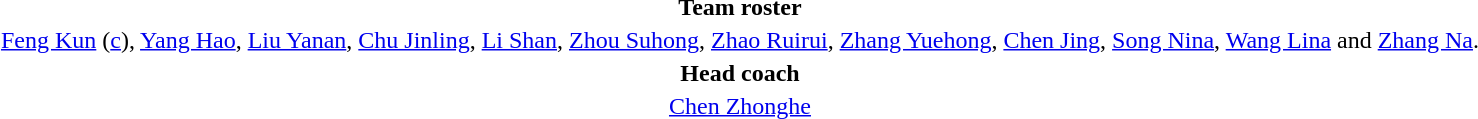<table style="text-align:center;margin-top:2em;margin-left:auto;margin-right:auto">
<tr>
<td><strong>Team roster</strong></td>
</tr>
<tr>
<td><a href='#'>Feng Kun</a> (<a href='#'>c</a>), <a href='#'>Yang Hao</a>, <a href='#'>Liu Yanan</a>, <a href='#'>Chu Jinling</a>, <a href='#'>Li Shan</a>, <a href='#'>Zhou Suhong</a>, <a href='#'>Zhao Ruirui</a>, <a href='#'>Zhang Yuehong</a>, <a href='#'>Chen Jing</a>, <a href='#'>Song Nina</a>, <a href='#'>Wang Lina</a> and <a href='#'>Zhang Na</a>.</td>
</tr>
<tr>
<td><strong>Head coach</strong></td>
</tr>
<tr>
<td><a href='#'>Chen Zhonghe</a></td>
</tr>
</table>
